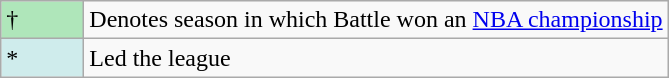<table class="wikitable">
<tr>
<td style="background:#afe6ba; width:3em;">†</td>
<td>Denotes season in which Battle won an <a href='#'>NBA championship</a></td>
</tr>
<tr>
<td style="background:#cfecec; width:3em;">*</td>
<td>Led the league</td>
</tr>
</table>
